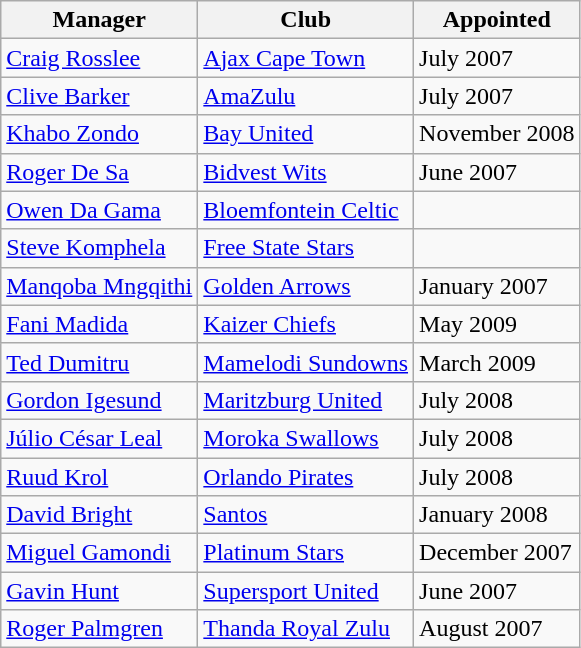<table class="wikitable">
<tr>
<th>Manager</th>
<th>Club</th>
<th>Appointed</th>
</tr>
<tr>
<td> <a href='#'>Craig Rosslee</a></td>
<td><a href='#'>Ajax Cape Town</a></td>
<td>July 2007</td>
</tr>
<tr>
<td> <a href='#'>Clive Barker</a></td>
<td><a href='#'>AmaZulu</a></td>
<td>July 2007</td>
</tr>
<tr>
<td> <a href='#'>Khabo Zondo</a></td>
<td><a href='#'>Bay United</a></td>
<td>November 2008</td>
</tr>
<tr>
<td> <a href='#'>Roger De Sa</a></td>
<td><a href='#'>Bidvest Wits</a></td>
<td>June 2007</td>
</tr>
<tr>
<td> <a href='#'>Owen Da Gama</a></td>
<td><a href='#'>Bloemfontein Celtic</a></td>
<td></td>
</tr>
<tr>
<td> <a href='#'>Steve Komphela</a></td>
<td><a href='#'>Free State Stars</a></td>
<td></td>
</tr>
<tr>
<td> <a href='#'>Manqoba Mngqithi</a></td>
<td><a href='#'>Golden Arrows</a></td>
<td>January 2007</td>
</tr>
<tr>
<td> <a href='#'>Fani Madida</a></td>
<td><a href='#'>Kaizer Chiefs</a></td>
<td>May 2009</td>
</tr>
<tr>
<td> <a href='#'>Ted Dumitru</a></td>
<td><a href='#'>Mamelodi Sundowns</a></td>
<td>March 2009</td>
</tr>
<tr>
<td> <a href='#'>Gordon Igesund</a></td>
<td><a href='#'>Maritzburg United</a></td>
<td>July 2008</td>
</tr>
<tr>
<td> <a href='#'>Júlio César Leal</a></td>
<td><a href='#'>Moroka Swallows</a></td>
<td>July 2008</td>
</tr>
<tr>
<td> <a href='#'>Ruud Krol</a></td>
<td><a href='#'>Orlando Pirates</a></td>
<td>July 2008</td>
</tr>
<tr>
<td> <a href='#'>David Bright</a></td>
<td><a href='#'>Santos</a></td>
<td>January 2008</td>
</tr>
<tr>
<td> <a href='#'>Miguel Gamondi</a></td>
<td><a href='#'>Platinum Stars</a></td>
<td>December 2007</td>
</tr>
<tr>
<td> <a href='#'>Gavin Hunt</a></td>
<td><a href='#'>Supersport United</a></td>
<td>June 2007</td>
</tr>
<tr>
<td> <a href='#'>Roger Palmgren</a></td>
<td><a href='#'>Thanda Royal Zulu</a></td>
<td>August 2007</td>
</tr>
</table>
